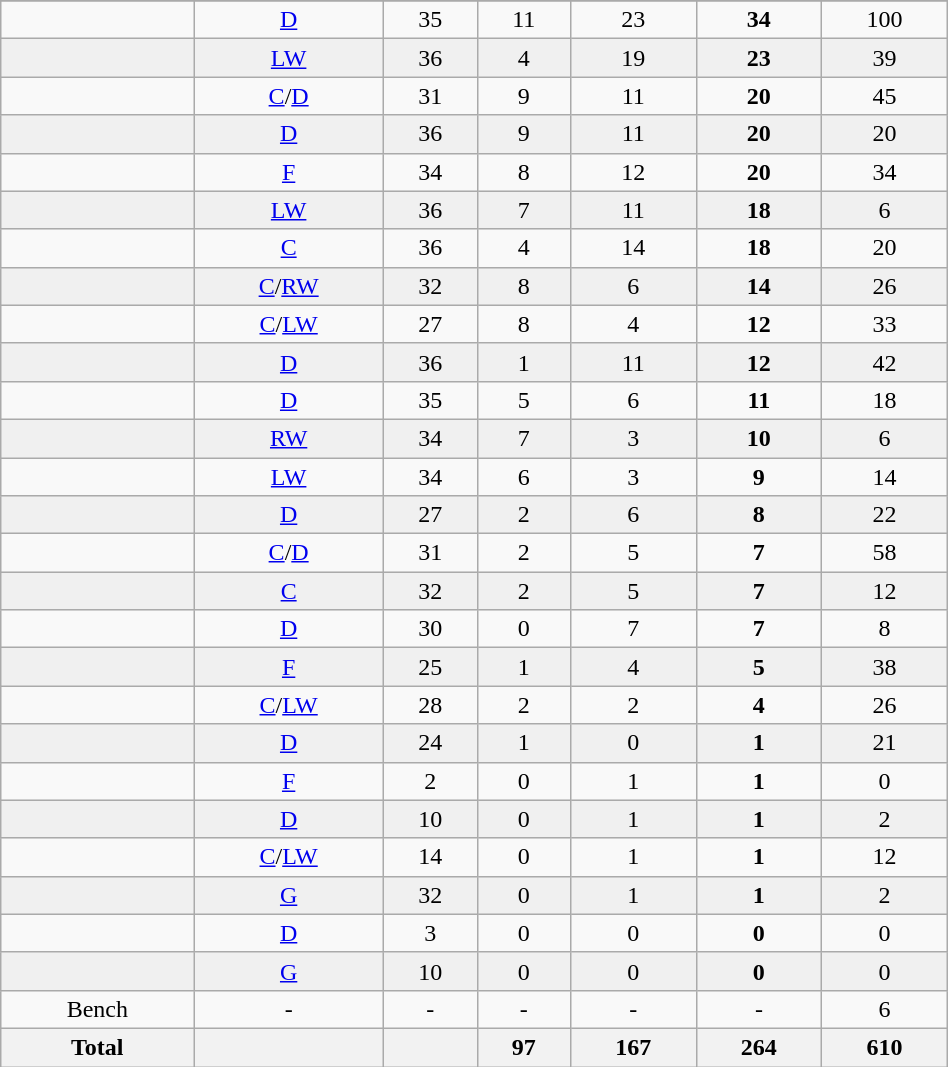<table class="wikitable sortable" width ="50%">
<tr align="center">
</tr>
<tr align="center" bgcolor="">
<td></td>
<td><a href='#'>D</a></td>
<td>35</td>
<td>11</td>
<td>23</td>
<td><strong>34</strong></td>
<td>100</td>
</tr>
<tr align="center" bgcolor="f0f0f0">
<td></td>
<td><a href='#'>LW</a></td>
<td>36</td>
<td>4</td>
<td>19</td>
<td><strong>23</strong></td>
<td>39</td>
</tr>
<tr align="center" bgcolor="">
<td></td>
<td><a href='#'>C</a>/<a href='#'>D</a></td>
<td>31</td>
<td>9</td>
<td>11</td>
<td><strong>20</strong></td>
<td>45</td>
</tr>
<tr align="center" bgcolor="f0f0f0">
<td></td>
<td><a href='#'>D</a></td>
<td>36</td>
<td>9</td>
<td>11</td>
<td><strong>20</strong></td>
<td>20</td>
</tr>
<tr align="center" bgcolor="">
<td></td>
<td><a href='#'>F</a></td>
<td>34</td>
<td>8</td>
<td>12</td>
<td><strong>20</strong></td>
<td>34</td>
</tr>
<tr align="center" bgcolor="f0f0f0">
<td></td>
<td><a href='#'>LW</a></td>
<td>36</td>
<td>7</td>
<td>11</td>
<td><strong>18</strong></td>
<td>6</td>
</tr>
<tr align="center" bgcolor="">
<td></td>
<td><a href='#'>C</a></td>
<td>36</td>
<td>4</td>
<td>14</td>
<td><strong>18</strong></td>
<td>20</td>
</tr>
<tr align="center" bgcolor="f0f0f0">
<td></td>
<td><a href='#'>C</a>/<a href='#'>RW</a></td>
<td>32</td>
<td>8</td>
<td>6</td>
<td><strong>14</strong></td>
<td>26</td>
</tr>
<tr align="center" bgcolor="">
<td></td>
<td><a href='#'>C</a>/<a href='#'>LW</a></td>
<td>27</td>
<td>8</td>
<td>4</td>
<td><strong>12</strong></td>
<td>33</td>
</tr>
<tr align="center" bgcolor="f0f0f0">
<td></td>
<td><a href='#'>D</a></td>
<td>36</td>
<td>1</td>
<td>11</td>
<td><strong>12</strong></td>
<td>42</td>
</tr>
<tr align="center" bgcolor="">
<td></td>
<td><a href='#'>D</a></td>
<td>35</td>
<td>5</td>
<td>6</td>
<td><strong>11</strong></td>
<td>18</td>
</tr>
<tr align="center" bgcolor="f0f0f0">
<td></td>
<td><a href='#'>RW</a></td>
<td>34</td>
<td>7</td>
<td>3</td>
<td><strong>10</strong></td>
<td>6</td>
</tr>
<tr align="center" bgcolor="">
<td></td>
<td><a href='#'>LW</a></td>
<td>34</td>
<td>6</td>
<td>3</td>
<td><strong>9</strong></td>
<td>14</td>
</tr>
<tr align="center" bgcolor="f0f0f0">
<td></td>
<td><a href='#'>D</a></td>
<td>27</td>
<td>2</td>
<td>6</td>
<td><strong>8</strong></td>
<td>22</td>
</tr>
<tr align="center" bgcolor="">
<td></td>
<td><a href='#'>C</a>/<a href='#'>D</a></td>
<td>31</td>
<td>2</td>
<td>5</td>
<td><strong>7</strong></td>
<td>58</td>
</tr>
<tr align="center" bgcolor="f0f0f0">
<td></td>
<td><a href='#'>C</a></td>
<td>32</td>
<td>2</td>
<td>5</td>
<td><strong>7</strong></td>
<td>12</td>
</tr>
<tr align="center" bgcolor="">
<td></td>
<td><a href='#'>D</a></td>
<td>30</td>
<td>0</td>
<td>7</td>
<td><strong>7</strong></td>
<td>8</td>
</tr>
<tr align="center" bgcolor="f0f0f0">
<td></td>
<td><a href='#'>F</a></td>
<td>25</td>
<td>1</td>
<td>4</td>
<td><strong>5</strong></td>
<td>38</td>
</tr>
<tr align="center" bgcolor="">
<td></td>
<td><a href='#'>C</a>/<a href='#'>LW</a></td>
<td>28</td>
<td>2</td>
<td>2</td>
<td><strong>4</strong></td>
<td>26</td>
</tr>
<tr align="center" bgcolor="f0f0f0">
<td></td>
<td><a href='#'>D</a></td>
<td>24</td>
<td>1</td>
<td>0</td>
<td><strong>1</strong></td>
<td>21</td>
</tr>
<tr align="center" bgcolor="">
<td></td>
<td><a href='#'>F</a></td>
<td>2</td>
<td>0</td>
<td>1</td>
<td><strong>1</strong></td>
<td>0</td>
</tr>
<tr align="center" bgcolor="f0f0f0">
<td></td>
<td><a href='#'>D</a></td>
<td>10</td>
<td>0</td>
<td>1</td>
<td><strong>1</strong></td>
<td>2</td>
</tr>
<tr align="center" bgcolor="">
<td></td>
<td><a href='#'>C</a>/<a href='#'>LW</a></td>
<td>14</td>
<td>0</td>
<td>1</td>
<td><strong>1</strong></td>
<td>12</td>
</tr>
<tr align="center" bgcolor="f0f0f0">
<td></td>
<td><a href='#'>G</a></td>
<td>32</td>
<td>0</td>
<td>1</td>
<td><strong>1</strong></td>
<td>2</td>
</tr>
<tr align="center" bgcolor="">
<td></td>
<td><a href='#'>D</a></td>
<td>3</td>
<td>0</td>
<td>0</td>
<td><strong>0</strong></td>
<td>0</td>
</tr>
<tr align="center" bgcolor="f0f0f0">
<td></td>
<td><a href='#'>G</a></td>
<td>10</td>
<td>0</td>
<td>0</td>
<td><strong>0</strong></td>
<td>0</td>
</tr>
<tr align="center" bgcolor="">
<td>Bench</td>
<td>-</td>
<td>-</td>
<td>-</td>
<td>-</td>
<td>-</td>
<td>6</td>
</tr>
<tr>
<th>Total</th>
<th></th>
<th></th>
<th>97</th>
<th>167</th>
<th>264</th>
<th>610</th>
</tr>
</table>
